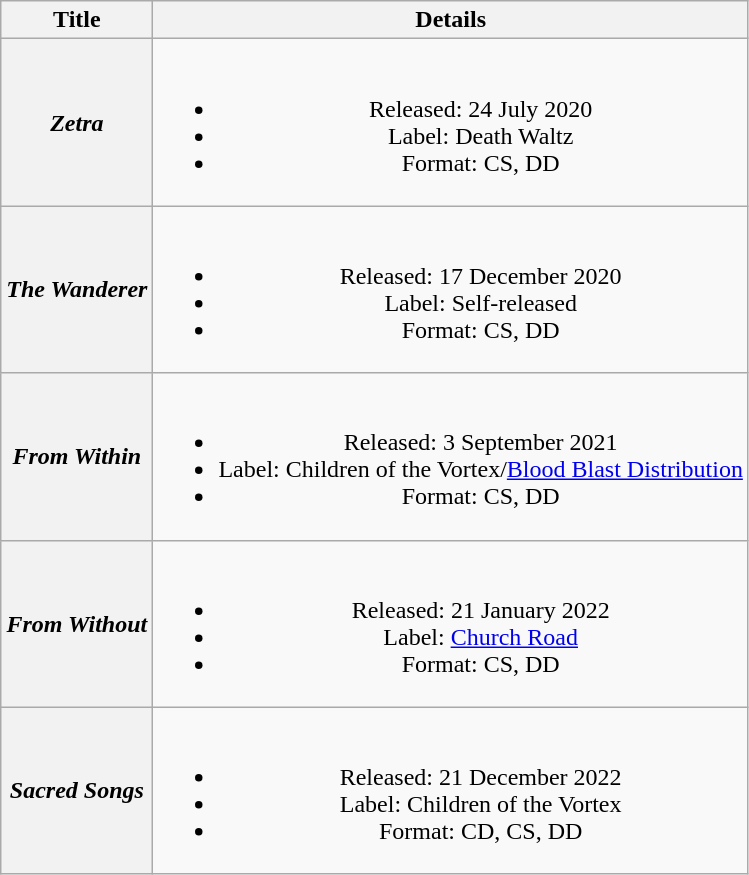<table class="wikitable plainrowheaders" style="text-align:center;" border="1">
<tr>
<th>Title</th>
<th>Details</th>
</tr>
<tr>
<th scope="row"><em>Zetra</em></th>
<td><br><ul><li>Released: 24 July 2020</li><li>Label: Death Waltz</li><li>Format: CS, DD</li></ul></td>
</tr>
<tr>
<th scope="row"><em>The Wanderer</em></th>
<td><br><ul><li>Released: 17 December 2020</li><li>Label: Self-released</li><li>Format: CS, DD</li></ul></td>
</tr>
<tr>
<th scope="row"><em>From Within</em></th>
<td><br><ul><li>Released: 3 September 2021</li><li>Label: Children of the Vortex/<a href='#'>Blood Blast Distribution</a></li><li>Format: CS, DD</li></ul></td>
</tr>
<tr>
<th scope="row"><em>From Without</em></th>
<td><br><ul><li>Released: 21 January 2022</li><li>Label: <a href='#'>Church Road</a></li><li>Format: CS, DD</li></ul></td>
</tr>
<tr>
<th scope="row"><em>Sacred Songs</em></th>
<td><br><ul><li>Released: 21 December 2022</li><li>Label: Children of the Vortex</li><li>Format: CD, CS, DD</li></ul></td>
</tr>
</table>
